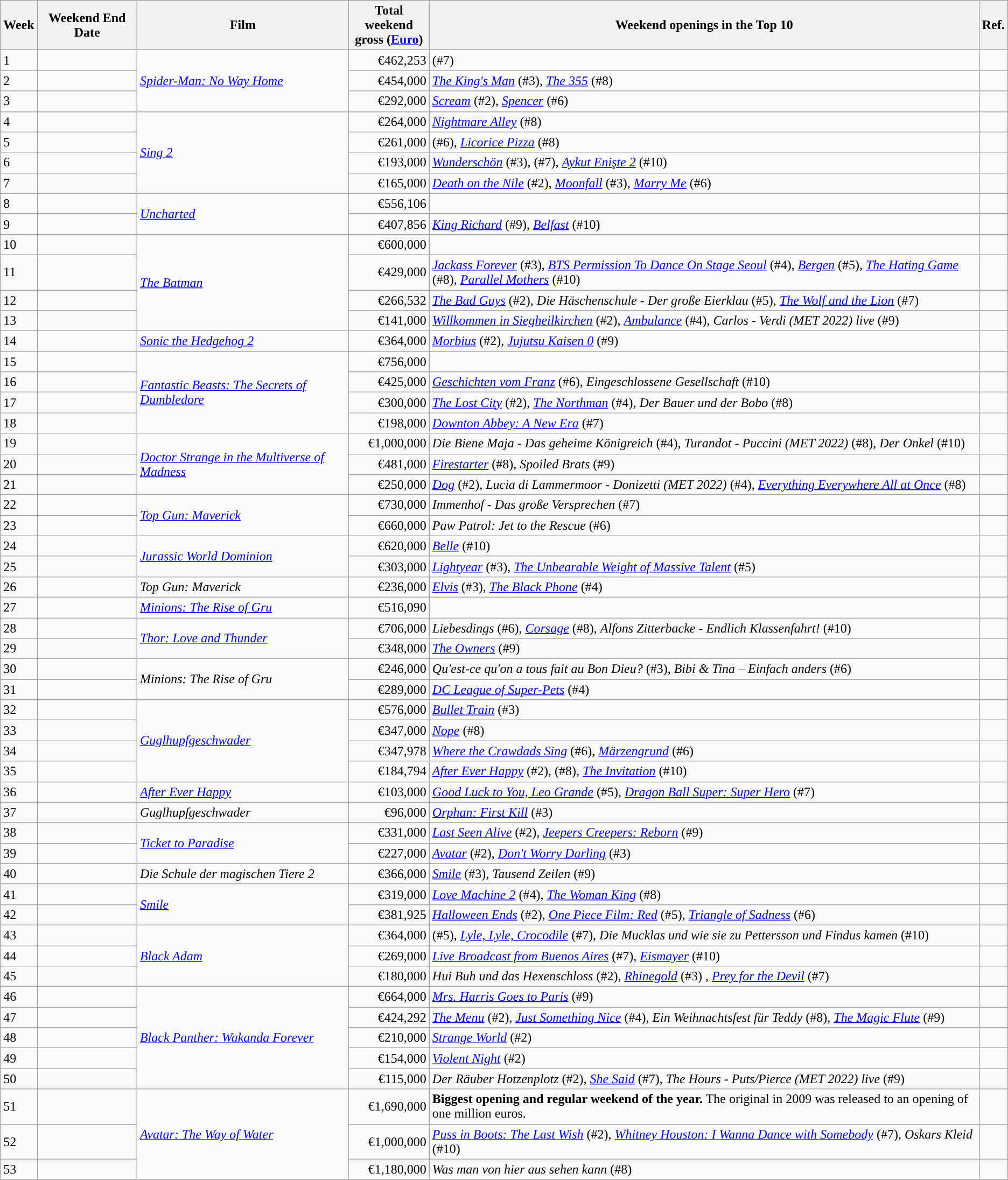<table class="wikitable sortable">
<tr>
<th>Week</th>
<th>Weekend End Date</th>
<th>Film</th>
<th>Total weekend<br>gross (<a href='#'>Euro</a>)</th>
<th>Weekend openings in the Top 10</th>
<th>Ref.</th>
</tr>
<tr>
<td>1</td>
<td></td>
<td rowspan="3"><em><a href='#'>Spider-Man: No Way Home</a></em></td>
<td style="text-align:right">€462,253</td>
<td><em></em> (#7)</td>
<td></td>
</tr>
<tr>
<td>2</td>
<td></td>
<td style="text-align:right">€454,000</td>
<td><em><a href='#'>The King's Man</a></em> (#3), <em><a href='#'>The 355</a></em> (#8)</td>
<td></td>
</tr>
<tr>
<td>3</td>
<td></td>
<td style="text-align:right">€292,000</td>
<td><em><a href='#'>Scream</a></em> (#2), <em><a href='#'>Spencer</a></em> (#6)</td>
<td></td>
</tr>
<tr>
<td>4</td>
<td></td>
<td rowspan="4"><em><a href='#'>Sing 2</a></em></td>
<td style="text-align:right">€264,000</td>
<td><em><a href='#'>Nightmare Alley</a></em> (#8)</td>
<td></td>
</tr>
<tr>
<td>5</td>
<td></td>
<td style="text-align:right">€261,000</td>
<td><em></em> (#6), <em><a href='#'>Licorice Pizza</a></em> (#8)</td>
<td></td>
</tr>
<tr>
<td>6</td>
<td></td>
<td style="text-align:right">€193,000</td>
<td><em><a href='#'>Wunderschön</a></em> (#3), <em></em> (#7), <em><a href='#'>Aykut Enişte 2</a></em> (#10)</td>
<td></td>
</tr>
<tr>
<td>7</td>
<td></td>
<td style="text-align:right">€165,000</td>
<td><em><a href='#'>Death on the Nile</a></em> (#2), <em><a href='#'>Moonfall</a></em> (#3), <em><a href='#'>Marry Me</a></em> (#6)</td>
<td></td>
</tr>
<tr>
<td>8</td>
<td></td>
<td rowspan="2"><em><a href='#'>Uncharted</a></em></td>
<td style="text-align:right">€556,106</td>
<td></td>
<td></td>
</tr>
<tr>
<td>9</td>
<td></td>
<td style="text-align:right">€407,856</td>
<td><em><a href='#'>King Richard</a></em> (#9), <em><a href='#'>Belfast</a></em> (#10)</td>
<td></td>
</tr>
<tr>
<td>10</td>
<td></td>
<td rowspan="4"><em><a href='#'>The Batman</a></em></td>
<td style="text-align:right">€600,000</td>
<td></td>
<td></td>
</tr>
<tr>
<td>11</td>
<td></td>
<td style="text-align:right">€429,000</td>
<td><em><a href='#'>Jackass Forever</a></em> (#3), <em><a href='#'>BTS Permission To Dance On Stage Seoul</a></em> (#4), <em><a href='#'>Bergen</a></em> (#5), <em><a href='#'>The Hating Game</a></em> (#8), <em><a href='#'>Parallel Mothers</a></em> (#10)</td>
<td></td>
</tr>
<tr>
<td>12</td>
<td></td>
<td style="text-align:right">€266,532</td>
<td><em><a href='#'>The Bad Guys</a></em> (#2), <em>Die Häschenschule - Der große Eierklau</em> (#5), <em><a href='#'>The Wolf and the Lion</a></em> (#7)</td>
<td></td>
</tr>
<tr>
<td>13</td>
<td></td>
<td style="text-align:right">€141,000</td>
<td><em><a href='#'>Willkommen in Siegheilkirchen</a></em> (#2), <em><a href='#'>Ambulance</a></em> (#4), <em>Carlos - Verdi (MET 2022) live</em> (#9)</td>
<td></td>
</tr>
<tr>
<td>14</td>
<td></td>
<td><em><a href='#'>Sonic the Hedgehog 2</a></em></td>
<td style="text-align:right">€364,000</td>
<td><em><a href='#'>Morbius</a></em> (#2), <em><a href='#'>Jujutsu Kaisen 0</a></em> (#9)</td>
<td></td>
</tr>
<tr>
<td>15</td>
<td></td>
<td rowspan="4"><em><a href='#'>Fantastic Beasts: The Secrets of Dumbledore</a></em></td>
<td style="text-align:right">€756,000</td>
<td></td>
<td></td>
</tr>
<tr>
<td>16</td>
<td></td>
<td style="text-align:right">€425,000</td>
<td><em><a href='#'>Geschichten vom Franz</a></em> (#6), <em>Eingeschlossene Gesellschaft</em> (#10)</td>
<td></td>
</tr>
<tr>
<td>17</td>
<td></td>
<td style="text-align:right">€300,000</td>
<td><em><a href='#'>The Lost City</a></em> (#2), <em><a href='#'>The Northman</a></em> (#4),   <em>Der Bauer und der Bobo</em> (#8)</td>
<td></td>
</tr>
<tr>
<td>18</td>
<td></td>
<td style="text-align:right">€198,000</td>
<td><em><a href='#'>Downton Abbey: A New Era</a></em> (#7)</td>
<td></td>
</tr>
<tr>
<td>19</td>
<td></td>
<td rowspan="3"><em><a href='#'>Doctor Strange in the Multiverse of Madness</a></em></td>
<td style="text-align:right">€1,000,000</td>
<td><em>Die Biene Maja - Das geheime Königreich</em> (#4), <em>Turandot - Puccini (MET 2022)</em> (#8), <em>Der Onkel</em> (#10)</td>
<td></td>
</tr>
<tr>
<td>20</td>
<td></td>
<td style="text-align:right">€481,000</td>
<td><em><a href='#'>Firestarter</a></em> (#8), <em>Spoiled Brats</em> (#9)</td>
<td></td>
</tr>
<tr>
<td>21</td>
<td></td>
<td style="text-align:right">€250,000</td>
<td><em><a href='#'>Dog</a></em> (#2), <em>Lucia di Lammermoor - Donizetti (MET 2022)</em> (#4), <em><a href='#'>Everything Everywhere All at Once</a></em> (#8)</td>
<td></td>
</tr>
<tr>
<td>22</td>
<td></td>
<td rowspan="2"><em><a href='#'>Top Gun: Maverick</a></em></td>
<td style="text-align:right">€730,000</td>
<td><em>Immenhof - Das große Versprechen</em> (#7)</td>
<td></td>
</tr>
<tr>
<td>23</td>
<td></td>
<td style="text-align:right">€660,000</td>
<td><em>Paw Patrol: Jet to the Rescue</em> (#6)</td>
<td></td>
</tr>
<tr>
<td>24</td>
<td></td>
<td rowspan="2"><em><a href='#'>Jurassic World Dominion</a></em></td>
<td style="text-align:right">€620,000</td>
<td><em><a href='#'>Belle</a></em> (#10)</td>
<td></td>
</tr>
<tr>
<td>25</td>
<td></td>
<td style="text-align:right">€303,000</td>
<td><em><a href='#'>Lightyear</a></em> (#3), <em><a href='#'>The Unbearable Weight of Massive Talent</a></em> (#5)</td>
<td></td>
</tr>
<tr>
<td>26</td>
<td></td>
<td rowspan="1"><em>Top Gun: Maverick</em></td>
<td style="text-align:right">€236,000</td>
<td><em><a href='#'>Elvis</a></em> (#3), <em><a href='#'>The Black Phone</a></em> (#4)</td>
<td></td>
</tr>
<tr>
<td>27</td>
<td></td>
<td rowspan="1"><em><a href='#'>Minions: The Rise of Gru </a></em></td>
<td style="text-align:right">€516,090</td>
<td></td>
<td></td>
</tr>
<tr>
<td>28</td>
<td></td>
<td rowspan="2"><em><a href='#'>Thor: Love and Thunder</a></em></td>
<td style="text-align:right">€706,000</td>
<td><em>Liebesdings</em> (#6),  <em><a href='#'>Corsage</a></em> (#8),  <em>Alfons Zitterbacke - Endlich Klassenfahrt!</em> (#10)</td>
<td></td>
</tr>
<tr>
<td>29</td>
<td></td>
<td style="text-align:right">€348,000</td>
<td><em><a href='#'>The Owners</a></em> (#9)</td>
<td></td>
</tr>
<tr>
<td>30</td>
<td></td>
<td rowspan="2"><em>Minions: The Rise of Gru</em></td>
<td style="text-align:right">€246,000</td>
<td><em>Qu'est-ce qu'on a tous fait au Bon Dieu?</em> (#3), <em>Bibi & Tina – Einfach anders</em> (#6)</td>
<td></td>
</tr>
<tr>
<td>31</td>
<td></td>
<td style="text-align:right">€289,000</td>
<td><em><a href='#'>DC League of Super-Pets</a></em> (#4)</td>
<td></td>
</tr>
<tr>
<td>32</td>
<td></td>
<td rowspan="4"><em><a href='#'>Guglhupfgeschwader</a></em></td>
<td style="text-align:right">€576,000</td>
<td><em><a href='#'>Bullet Train</a></em> (#3)</td>
<td></td>
</tr>
<tr>
<td>33</td>
<td></td>
<td style="text-align:right">€347,000</td>
<td><em><a href='#'>Nope</a></em> (#8)</td>
<td></td>
</tr>
<tr>
<td>34</td>
<td></td>
<td style="text-align:right">€347,978</td>
<td><em><a href='#'>Where the Crawdads Sing</a></em> (#6), <em><a href='#'>Märzengrund</a></em> (#6)</td>
<td></td>
</tr>
<tr>
<td>35</td>
<td></td>
<td style="text-align:right">€184,794</td>
<td><em><a href='#'>After Ever Happy</a></em> (#2), <em></em> (#8), <em><a href='#'>The Invitation</a></em> (#10)</td>
<td></td>
</tr>
<tr>
<td>36</td>
<td></td>
<td rowspan="1"><em><a href='#'>After Ever Happy</a></em></td>
<td style="text-align:right">€103,000</td>
<td><em><a href='#'>Good Luck to You, Leo Grande</a></em> (#5),   <em><a href='#'>Dragon Ball Super: Super Hero</a></em> (#7)</td>
<td></td>
</tr>
<tr>
<td>37</td>
<td></td>
<td rowspan="1"><em>Guglhupfgeschwader</em></td>
<td style="text-align:right">€96,000</td>
<td><em><a href='#'>Orphan: First Kill</a></em> (#3)</td>
<td></td>
</tr>
<tr>
<td>38</td>
<td></td>
<td rowspan="2"><em><a href='#'>Ticket to Paradise</a></em></td>
<td style="text-align:right">€331,000</td>
<td><em><a href='#'>Last Seen Alive</a></em> (#2), <em><a href='#'>Jeepers Creepers: Reborn</a></em> (#9)</td>
<td></td>
</tr>
<tr>
<td>39</td>
<td></td>
<td style="text-align:right">€227,000</td>
<td><em><a href='#'>Avatar</a></em> (#2), <em><a href='#'>Don't Worry Darling</a></em> (#3)</td>
<td></td>
</tr>
<tr>
<td>40</td>
<td></td>
<td rowspan="1"><em>Die Schule der magischen Tiere 2 </em></td>
<td style="text-align:right">€366,000</td>
<td><em><a href='#'>Smile</a></em> (#3), <em>Tausend Zeilen</em> (#9)</td>
<td></td>
</tr>
<tr>
<td>41</td>
<td></td>
<td rowspan="2"><em><a href='#'>Smile</a></em></td>
<td style="text-align:right">€319,000</td>
<td><em><a href='#'>Love Machine 2</a></em> (#4), <em><a href='#'>The Woman King</a></em> (#8)</td>
<td></td>
</tr>
<tr>
<td>42</td>
<td></td>
<td style="text-align:right">€381,925</td>
<td><em><a href='#'>Halloween Ends</a></em> (#2), <em><a href='#'>One Piece Film: Red</a></em> (#5), <em><a href='#'>Triangle of Sadness</a></em> (#6)</td>
<td></td>
</tr>
<tr>
<td>43</td>
<td></td>
<td rowspan="3"><em><a href='#'>Black Adam</a></em></td>
<td style="text-align:right">€364,000</td>
<td><em></em> (#5), <em><a href='#'>Lyle, Lyle, Crocodile</a></em> (#7), <em>Die Mucklas und wie sie zu Pettersson und Findus kamen</em> (#10)</td>
<td></td>
</tr>
<tr>
<td>44</td>
<td></td>
<td style="text-align:right">€269,000</td>
<td><em><a href='#'>Live Broadcast from Buenos Aires</a></em> (#7), <em><a href='#'>Eismayer</a></em> (#10)</td>
<td></td>
</tr>
<tr>
<td>45</td>
<td></td>
<td style="text-align:right">€180,000</td>
<td><em>Hui Buh und das Hexenschloss</em> (#2), <em><a href='#'>Rhinegold</a></em> (#3) , <em><a href='#'>Prey for the Devil</a></em> (#7)</td>
<td></td>
</tr>
<tr>
<td>46</td>
<td></td>
<td rowspan="5"><em><a href='#'>Black Panther: Wakanda Forever</a></em></td>
<td style="text-align:right">€664,000</td>
<td><em><a href='#'>Mrs. Harris Goes to Paris</a></em> (#9)</td>
<td></td>
</tr>
<tr>
<td>47</td>
<td></td>
<td style="text-align:right">€424,292</td>
<td><em><a href='#'>The Menu</a></em> (#2), <em><a href='#'>Just Something Nice</a></em> (#4), <em>Ein Weihnachtsfest für Teddy</em> (#8), <em><a href='#'>The Magic Flute</a></em> (#9)</td>
<td></td>
</tr>
<tr>
<td>48</td>
<td></td>
<td style="text-align:right">€210,000</td>
<td><em><a href='#'>Strange World</a></em> (#2)</td>
<td></td>
</tr>
<tr>
<td>49</td>
<td></td>
<td style="text-align:right">€154,000</td>
<td><em><a href='#'>Violent Night</a></em> (#2)</td>
<td></td>
</tr>
<tr>
<td>50</td>
<td></td>
<td style="text-align:right">€115,000</td>
<td><em>Der Räuber Hotzenplotz</em> (#2), <em><a href='#'>She Said</a></em> (#7), <em>The Hours - Puts/Pierce (MET 2022) live</em> (#9)</td>
<td></td>
</tr>
<tr>
<td>51</td>
<td></td>
<td rowspan="3"><em><a href='#'>Avatar: The Way of Water</a></em></td>
<td style="text-align:right">€1,690,000</td>
<td><strong>Biggest opening and regular weekend of the year.</strong> The original in 2009 was released to an opening of one million euros.</td>
<td></td>
</tr>
<tr>
<td>52</td>
<td></td>
<td style="text-align:right">€1,000,000</td>
<td><em><a href='#'>Puss in Boots: The Last Wish</a></em> (#2), <em><a href='#'>Whitney Houston: I Wanna Dance with Somebody</a></em> (#7), <em>Oskars Kleid</em> (#10)</td>
<td></td>
</tr>
<tr>
<td>53</td>
<td></td>
<td style="text-align:right">€1,180,000</td>
<td><em>Was man von hier aus sehen kann</em> (#8)</td>
<td></td>
</tr>
</table>
